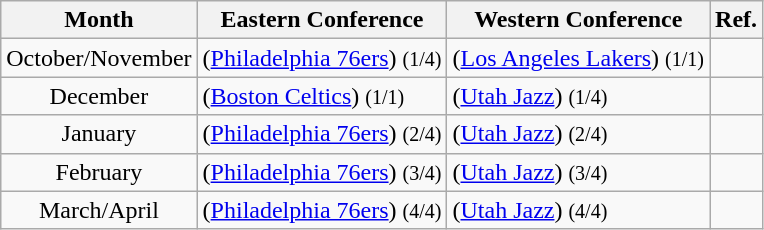<table class="wikitable sortable" style="text-align:left">
<tr>
<th>Month</th>
<th>Eastern Conference</th>
<th>Western Conference</th>
<th class=unsortable>Ref.</th>
</tr>
<tr>
<td align=center>October/November</td>
<td> (<a href='#'>Philadelphia 76ers</a>) <small>(1/4)</small></td>
<td> (<a href='#'>Los Angeles Lakers</a>) <small>(1/1)</small></td>
<td align=center></td>
</tr>
<tr>
<td align=center>December</td>
<td> (<a href='#'>Boston Celtics</a>) <small>(1/1)</small></td>
<td> (<a href='#'>Utah Jazz</a>) <small>(1/4)</small></td>
<td align=center></td>
</tr>
<tr>
<td align=center>January</td>
<td> (<a href='#'>Philadelphia 76ers</a>) <small>(2/4)</small></td>
<td> (<a href='#'>Utah Jazz</a>) <small>(2/4)</small></td>
<td align=center></td>
</tr>
<tr>
<td align=center>February</td>
<td> (<a href='#'>Philadelphia 76ers</a>) <small>(3/4)</small></td>
<td> (<a href='#'>Utah Jazz</a>) <small>(3/4)</small></td>
<td align=center></td>
</tr>
<tr>
<td align=center>March/April</td>
<td> (<a href='#'>Philadelphia 76ers</a>) <small>(4/4)</small></td>
<td> (<a href='#'>Utah Jazz</a>) <small>(4/4)</small></td>
<td align=center></td>
</tr>
</table>
